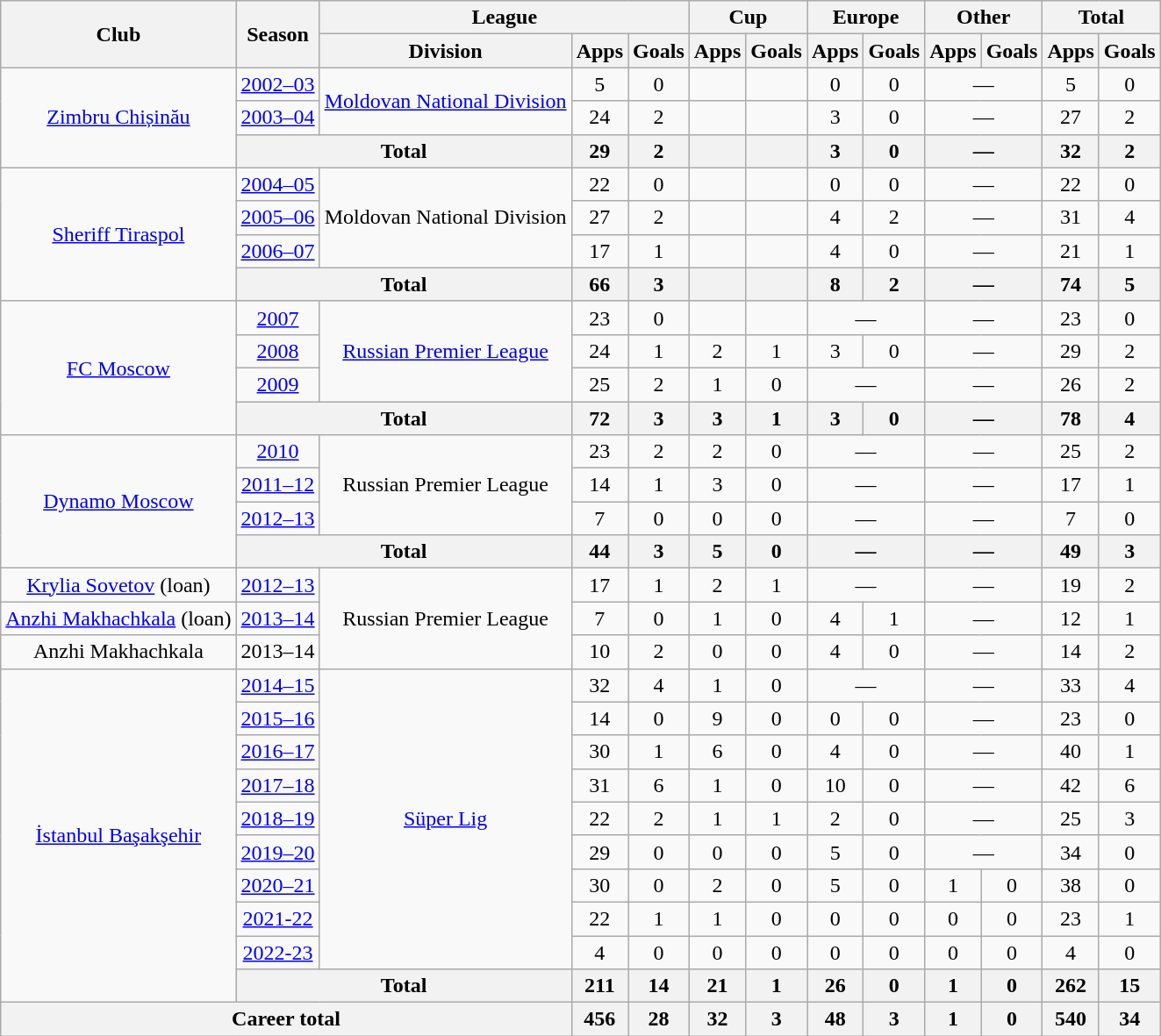<table class="wikitable" style="text-align:center">
<tr>
<th rowspan=2>Club</th>
<th rowspan=2>Season</th>
<th colspan=3>League</th>
<th colspan=2>Cup</th>
<th colspan=2>Europe</th>
<th colspan=2>Other</th>
<th colspan=2>Total</th>
</tr>
<tr>
<th>Division</th>
<th>Apps</th>
<th>Goals</th>
<th>Apps</th>
<th>Goals</th>
<th>Apps</th>
<th>Goals</th>
<th>Apps</th>
<th>Goals</th>
<th>Apps</th>
<th>Goals</th>
</tr>
<tr>
<td rowspan="3"><a href='#'>Zimbru Chișinău</a></td>
<td><a href='#'>2002–03</a></td>
<td rowspan="2"><a href='#'>Moldovan National Division</a></td>
<td>5</td>
<td>0</td>
<td></td>
<td></td>
<td>0</td>
<td>0</td>
<td colspan="2">—</td>
<td>5</td>
<td>0</td>
</tr>
<tr>
<td><a href='#'>2003–04</a></td>
<td>24</td>
<td>2</td>
<td></td>
<td></td>
<td>3</td>
<td>0</td>
<td colspan="2">—</td>
<td>27</td>
<td>2</td>
</tr>
<tr>
<th colspan="2">Total</th>
<th>29</th>
<th>2</th>
<th></th>
<th></th>
<th>3</th>
<th>0</th>
<th colspan="2">—</th>
<th>32</th>
<th>2</th>
</tr>
<tr>
<td rowspan="4"><a href='#'>Sheriff Tiraspol</a></td>
<td><a href='#'>2004–05</a></td>
<td rowspan="3">Moldovan National Division</td>
<td>22</td>
<td>0</td>
<td></td>
<td></td>
<td>0</td>
<td>0</td>
<td colspan="2">—</td>
<td>22</td>
<td>0</td>
</tr>
<tr>
<td><a href='#'>2005–06</a></td>
<td>27</td>
<td>2</td>
<td></td>
<td></td>
<td>4</td>
<td>2</td>
<td colspan="2">—</td>
<td>31</td>
<td>4</td>
</tr>
<tr>
<td><a href='#'>2006–07</a></td>
<td>17</td>
<td>1</td>
<td></td>
<td></td>
<td>4</td>
<td>0</td>
<td colspan="2">—</td>
<td>21</td>
<td>1</td>
</tr>
<tr>
<th colspan=2>Total</th>
<th>66</th>
<th>3</th>
<th></th>
<th></th>
<th>8</th>
<th>2</th>
<th colspan="2">—</th>
<th>74</th>
<th>5</th>
</tr>
<tr>
<td rowspan="4"><a href='#'>FC Moscow</a></td>
<td><a href='#'>2007</a></td>
<td rowspan="3"><a href='#'>Russian Premier League</a></td>
<td>23</td>
<td>0</td>
<td></td>
<td></td>
<td colspan="2">—</td>
<td colspan="2">—</td>
<td>23</td>
<td>0</td>
</tr>
<tr>
<td><a href='#'>2008</a></td>
<td>24</td>
<td>1</td>
<td>2</td>
<td>1</td>
<td>3</td>
<td>0</td>
<td colspan="2">—</td>
<td>29</td>
<td>2</td>
</tr>
<tr>
<td><a href='#'>2009</a></td>
<td>25</td>
<td>2</td>
<td>1</td>
<td>0</td>
<td colspan="2">—</td>
<td colspan="2">—</td>
<td>26</td>
<td>2</td>
</tr>
<tr>
<th colspan="2">Total</th>
<th>72</th>
<th>3</th>
<th>3</th>
<th>1</th>
<th>3</th>
<th>0</th>
<th colspan="2">—</th>
<th>78</th>
<th>4</th>
</tr>
<tr>
<td rowspan="4"><a href='#'>Dynamo Moscow</a></td>
<td><a href='#'>2010</a></td>
<td rowspan="3">Russian Premier League</td>
<td>23</td>
<td>2</td>
<td>2</td>
<td>0</td>
<td colspan="2">—</td>
<td colspan="2">—</td>
<td>25</td>
<td>2</td>
</tr>
<tr>
<td><a href='#'>2011–12</a></td>
<td>14</td>
<td>1</td>
<td>3</td>
<td>0</td>
<td colspan="2">—</td>
<td colspan="2">—</td>
<td>17</td>
<td>1</td>
</tr>
<tr>
<td><a href='#'>2012–13</a></td>
<td>7</td>
<td>0</td>
<td>0</td>
<td>0</td>
<td colspan="2">—</td>
<td colspan="2">—</td>
<td>7</td>
<td>0</td>
</tr>
<tr>
<th colspan="2">Total</th>
<th>44</th>
<th>3</th>
<th>5</th>
<th>0</th>
<th colspan="2">—</th>
<th colspan="2">—</th>
<th>49</th>
<th>3</th>
</tr>
<tr>
<td><a href='#'>Krylia Sovetov</a> (loan)</td>
<td><a href='#'>2012–13</a></td>
<td rowspan="3">Russian Premier League</td>
<td>17</td>
<td>1</td>
<td>2</td>
<td>1</td>
<td colspan="2">—</td>
<td colspan="2">—</td>
<td>19</td>
<td>2</td>
</tr>
<tr>
<td><a href='#'>Anzhi Makhachkala</a> (loan)</td>
<td><a href='#'>2013–14</a></td>
<td>7</td>
<td>0</td>
<td>1</td>
<td>0</td>
<td>4</td>
<td>1</td>
<td colspan="2">—</td>
<td>12</td>
<td>1</td>
</tr>
<tr>
<td>Anzhi Makhachkala</td>
<td>2013–14</td>
<td>10</td>
<td>2</td>
<td>0</td>
<td>0</td>
<td>4</td>
<td>0</td>
<td colspan="2">—</td>
<td>14</td>
<td>2</td>
</tr>
<tr>
<td rowspan="10"><a href='#'>İstanbul Başakşehir</a></td>
<td><a href='#'>2014–15</a></td>
<td rowspan="9"><a href='#'>Süper Lig</a></td>
<td>32</td>
<td>4</td>
<td>1</td>
<td>0</td>
<td colspan="2">—</td>
<td colspan="2">—</td>
<td>33</td>
<td>4</td>
</tr>
<tr>
<td><a href='#'>2015–16</a></td>
<td>14</td>
<td>0</td>
<td>9</td>
<td>0</td>
<td>0</td>
<td>0</td>
<td colspan="2">—</td>
<td>23</td>
<td>0</td>
</tr>
<tr>
<td><a href='#'>2016–17</a></td>
<td>30</td>
<td>1</td>
<td>6</td>
<td>0</td>
<td>4</td>
<td>0</td>
<td colspan="2">—</td>
<td>40</td>
<td>1</td>
</tr>
<tr>
<td><a href='#'>2017–18</a></td>
<td>31</td>
<td>6</td>
<td>1</td>
<td>0</td>
<td>10</td>
<td>0</td>
<td colspan="2">—</td>
<td>42</td>
<td>6</td>
</tr>
<tr>
<td><a href='#'>2018–19</a></td>
<td>22</td>
<td>2</td>
<td>1</td>
<td>1</td>
<td>2</td>
<td>0</td>
<td colspan="2">—</td>
<td>25</td>
<td>3</td>
</tr>
<tr>
<td><a href='#'>2019–20</a></td>
<td>29</td>
<td>0</td>
<td>0</td>
<td>0</td>
<td>5</td>
<td>0</td>
<td colspan="2">—</td>
<td>34</td>
<td>0</td>
</tr>
<tr>
<td><a href='#'>2020–21</a></td>
<td>30</td>
<td>0</td>
<td>2</td>
<td>0</td>
<td>5</td>
<td>0</td>
<td>1</td>
<td>0</td>
<td>38</td>
<td>0</td>
</tr>
<tr>
<td><a href='#'>2021-22</a></td>
<td>22</td>
<td>1</td>
<td>1</td>
<td>0</td>
<td>0</td>
<td>0</td>
<td>0</td>
<td>0</td>
<td>23</td>
<td>1</td>
</tr>
<tr>
<td><a href='#'>2022-23</a></td>
<td>4</td>
<td>0</td>
<td>0</td>
<td>0</td>
<td>0</td>
<td>0</td>
<td>0</td>
<td>0</td>
<td>4</td>
<td>0</td>
</tr>
<tr>
<th colspan="2">Total</th>
<th>211</th>
<th>14</th>
<th>21</th>
<th>1</th>
<th>26</th>
<th>0</th>
<th>1</th>
<th>0</th>
<th>262</th>
<th>15</th>
</tr>
<tr>
<th colspan=3>Career total</th>
<th>456</th>
<th>28</th>
<th>32</th>
<th>3</th>
<th>48</th>
<th>3</th>
<th>1</th>
<th>0</th>
<th>540</th>
<th>34</th>
</tr>
</table>
